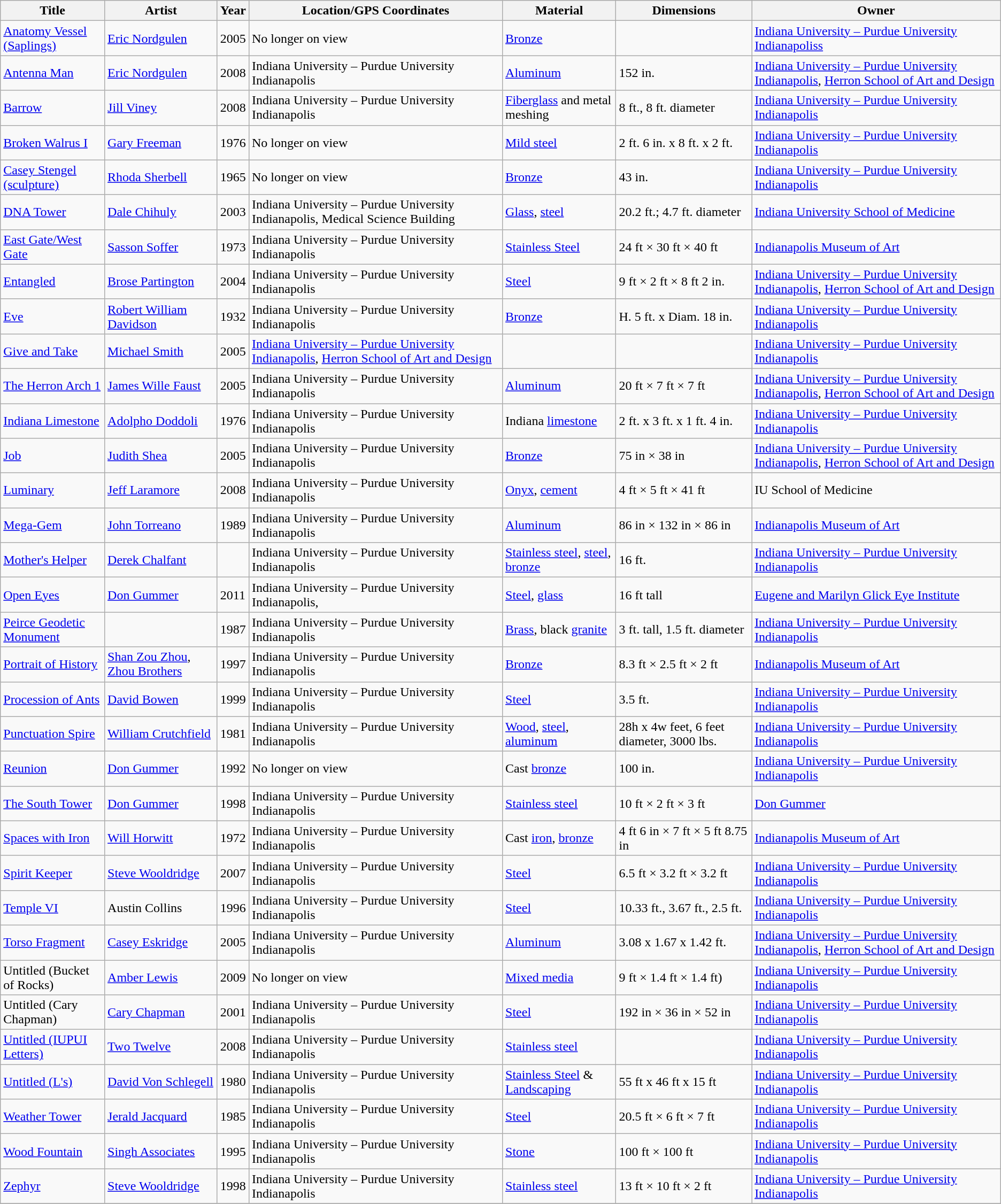<table class="wikitable sortable">
<tr>
<th>Title</th>
<th>Artist</th>
<th>Year</th>
<th>Location/GPS Coordinates</th>
<th>Material</th>
<th>Dimensions</th>
<th>Owner</th>
</tr>
<tr>
<td><a href='#'>Anatomy Vessel (Saplings)</a></td>
<td><a href='#'>Eric Nordgulen</a></td>
<td>2005</td>
<td>No longer on view</td>
<td><a href='#'>Bronze</a></td>
<td></td>
<td><a href='#'>Indiana University – Purdue University Indianapoliss</a></td>
</tr>
<tr>
<td><a href='#'>Antenna Man</a></td>
<td><a href='#'>Eric Nordgulen</a></td>
<td>2008</td>
<td>Indiana University – Purdue University Indianapolis</td>
<td><a href='#'>Aluminum</a></td>
<td>152 in.</td>
<td><a href='#'>Indiana University – Purdue University Indianapolis</a>, <a href='#'>Herron School of Art and Design</a></td>
</tr>
<tr>
<td><a href='#'>Barrow</a></td>
<td><a href='#'>Jill Viney</a></td>
<td>2008</td>
<td>Indiana University – Purdue University Indianapolis</td>
<td><a href='#'>Fiberglass</a> and metal meshing</td>
<td>8 ft., 8 ft. diameter</td>
<td><a href='#'>Indiana University – Purdue University Indianapolis</a></td>
</tr>
<tr>
<td><a href='#'>Broken Walrus I</a></td>
<td><a href='#'>Gary Freeman</a></td>
<td>1976</td>
<td>No longer on view</td>
<td><a href='#'>Mild steel</a></td>
<td>2 ft. 6 in. x 8 ft. x 2 ft.</td>
<td><a href='#'>Indiana University – Purdue University Indianapolis</a></td>
</tr>
<tr>
<td><a href='#'>Casey Stengel (sculpture)</a></td>
<td><a href='#'>Rhoda Sherbell</a></td>
<td>1965</td>
<td>No longer on view</td>
<td><a href='#'>Bronze</a></td>
<td>43 in.</td>
<td><a href='#'>Indiana University – Purdue University Indianapolis</a></td>
</tr>
<tr>
<td><a href='#'>DNA Tower</a></td>
<td><a href='#'>Dale Chihuly</a></td>
<td>2003</td>
<td>Indiana University – Purdue University Indianapolis, Medical Science Building</td>
<td><a href='#'>Glass</a>, <a href='#'>steel</a></td>
<td>20.2 ft.; 4.7 ft. diameter</td>
<td><a href='#'>Indiana University School of Medicine</a></td>
</tr>
<tr>
<td><a href='#'>East Gate/West Gate</a></td>
<td><a href='#'>Sasson Soffer</a></td>
<td>1973</td>
<td>Indiana University – Purdue University Indianapolis </td>
<td><a href='#'>Stainless Steel</a></td>
<td>24 ft × 30 ft × 40 ft</td>
<td><a href='#'>Indianapolis Museum of Art</a></td>
</tr>
<tr>
<td><a href='#'>Entangled</a></td>
<td><a href='#'>Brose Partington</a></td>
<td>2004</td>
<td>Indiana University – Purdue University Indianapolis </td>
<td><a href='#'>Steel</a></td>
<td>9 ft × 2 ft × 8 ft 2 in.</td>
<td><a href='#'>Indiana University – Purdue University Indianapolis</a>, <a href='#'>Herron School of Art and Design</a></td>
</tr>
<tr>
<td><a href='#'>Eve</a></td>
<td><a href='#'>Robert William Davidson</a></td>
<td>1932</td>
<td>Indiana University – Purdue University Indianapolis </td>
<td><a href='#'>Bronze</a></td>
<td>H. 5 ft. x Diam. 18 in.</td>
<td><a href='#'>Indiana University – Purdue University Indianapolis</a></td>
</tr>
<tr>
<td><a href='#'>Give and Take</a></td>
<td><a href='#'>Michael Smith</a></td>
<td>2005</td>
<td><a href='#'>Indiana University – Purdue University Indianapolis</a>, <a href='#'>Herron School of Art and Design</a></td>
<td></td>
<td></td>
<td><a href='#'>Indiana University – Purdue University Indianapolis</a></td>
</tr>
<tr>
<td><a href='#'>The Herron Arch 1</a></td>
<td><a href='#'>James Wille Faust</a></td>
<td>2005</td>
<td>Indiana University – Purdue University Indianapolis </td>
<td><a href='#'>Aluminum</a></td>
<td>20 ft × 7 ft × 7 ft</td>
<td><a href='#'>Indiana University – Purdue University Indianapolis</a>, <a href='#'>Herron School of Art and Design</a></td>
</tr>
<tr>
<td><a href='#'>Indiana Limestone</a></td>
<td><a href='#'>Adolpho Doddoli</a></td>
<td>1976</td>
<td>Indiana University – Purdue University Indianapolis </td>
<td>Indiana <a href='#'>limestone</a></td>
<td>2 ft. x 3 ft. x 1 ft. 4 in.</td>
<td><a href='#'>Indiana University – Purdue University Indianapolis</a></td>
</tr>
<tr>
<td><a href='#'>Job</a></td>
<td><a href='#'>Judith Shea</a></td>
<td>2005</td>
<td>Indiana University – Purdue University Indianapolis </td>
<td><a href='#'>Bronze</a></td>
<td>75 in × 38 in</td>
<td><a href='#'>Indiana University – Purdue University Indianapolis</a>, <a href='#'>Herron School of Art and Design</a></td>
</tr>
<tr>
<td><a href='#'>Luminary</a></td>
<td><a href='#'>Jeff Laramore</a></td>
<td>2008</td>
<td>Indiana University – Purdue University Indianapolis </td>
<td><a href='#'>Onyx</a>, <a href='#'>cement</a></td>
<td>4 ft × 5 ft × 41 ft</td>
<td>IU School of Medicine</td>
</tr>
<tr>
<td><a href='#'>Mega-Gem</a></td>
<td><a href='#'>John Torreano</a></td>
<td>1989</td>
<td>Indiana University – Purdue University Indianapolis </td>
<td><a href='#'>Aluminum</a></td>
<td>86 in × 132 in × 86 in</td>
<td><a href='#'>Indianapolis Museum of Art</a></td>
</tr>
<tr>
<td><a href='#'>Mother's Helper</a></td>
<td><a href='#'>Derek Chalfant</a></td>
<td></td>
<td>Indiana University – Purdue University Indianapolis </td>
<td><a href='#'>Stainless steel</a>, <a href='#'>steel</a>, <a href='#'>bronze</a></td>
<td>16 ft.</td>
<td><a href='#'>Indiana University – Purdue University Indianapolis</a></td>
</tr>
<tr>
<td><a href='#'>Open Eyes</a></td>
<td><a href='#'>Don Gummer</a></td>
<td>2011</td>
<td>Indiana University – Purdue University Indianapolis,</td>
<td><a href='#'>Steel</a>, <a href='#'>glass</a></td>
<td>16 ft tall</td>
<td><a href='#'>Eugene and Marilyn Glick Eye Institute</a></td>
</tr>
<tr>
<td><a href='#'>Peirce Geodetic Monument</a></td>
<td></td>
<td>1987</td>
<td>Indiana University – Purdue University Indianapolis </td>
<td><a href='#'>Brass</a>, black <a href='#'>granite</a></td>
<td>3 ft. tall, 1.5 ft. diameter</td>
<td><a href='#'>Indiana University – Purdue University Indianapolis</a></td>
</tr>
<tr>
<td><a href='#'>Portrait of History</a></td>
<td><a href='#'>Shan Zou Zhou</a>, <a href='#'>Zhou Brothers</a></td>
<td>1997</td>
<td>Indiana University – Purdue University Indianapolis </td>
<td><a href='#'>Bronze</a></td>
<td>8.3 ft × 2.5 ft × 2 ft</td>
<td><a href='#'>Indianapolis Museum of Art</a></td>
</tr>
<tr>
<td><a href='#'>Procession of Ants</a></td>
<td><a href='#'>David Bowen</a></td>
<td>1999</td>
<td>Indiana University – Purdue University Indianapolis </td>
<td><a href='#'>Steel</a></td>
<td>3.5 ft.</td>
<td><a href='#'>Indiana University – Purdue University Indianapolis</a></td>
</tr>
<tr>
<td><a href='#'>Punctuation Spire</a></td>
<td><a href='#'>William Crutchfield</a></td>
<td>1981</td>
<td>Indiana University – Purdue University Indianapolis</td>
<td><a href='#'>Wood</a>, <a href='#'>steel</a>, <a href='#'>aluminum</a></td>
<td>28h x 4w feet, 6 feet diameter, 3000 lbs.</td>
<td><a href='#'>Indiana University – Purdue University Indianapolis</a></td>
</tr>
<tr>
<td><a href='#'>Reunion</a></td>
<td><a href='#'>Don Gummer</a></td>
<td>1992</td>
<td>No longer on view</td>
<td>Cast <a href='#'>bronze</a></td>
<td>100 in.</td>
<td><a href='#'>Indiana University – Purdue University Indianapolis</a></td>
</tr>
<tr>
<td><a href='#'>The South Tower</a></td>
<td><a href='#'>Don Gummer</a></td>
<td>1998</td>
<td>Indiana University – Purdue University Indianapolis</td>
<td><a href='#'>Stainless steel</a></td>
<td>10 ft × 2 ft × 3 ft</td>
<td><a href='#'>Don Gummer</a></td>
</tr>
<tr>
<td><a href='#'>Spaces with Iron</a></td>
<td><a href='#'>Will Horwitt</a></td>
<td>1972</td>
<td>Indiana University – Purdue University Indianapolis </td>
<td>Cast <a href='#'>iron</a>, <a href='#'>bronze</a></td>
<td>4 ft 6 in × 7 ft × 5 ft 8.75 in</td>
<td><a href='#'>Indianapolis Museum of Art</a></td>
</tr>
<tr>
<td><a href='#'>Spirit Keeper</a></td>
<td><a href='#'>Steve Wooldridge</a></td>
<td>2007</td>
<td>Indiana University – Purdue University Indianapolis </td>
<td><a href='#'>Steel</a></td>
<td>6.5 ft × 3.2 ft × 3.2 ft</td>
<td><a href='#'>Indiana University – Purdue University Indianapolis</a></td>
</tr>
<tr>
<td><a href='#'>Temple VI</a></td>
<td>Austin Collins</td>
<td>1996</td>
<td>Indiana University – Purdue University Indianapolis </td>
<td><a href='#'>Steel</a></td>
<td>10.33 ft., 3.67 ft., 2.5 ft.</td>
<td><a href='#'>Indiana University – Purdue University Indianapolis</a></td>
</tr>
<tr>
<td><a href='#'>Torso Fragment</a></td>
<td><a href='#'>Casey Eskridge</a></td>
<td>2005</td>
<td>Indiana University – Purdue University Indianapolis </td>
<td><a href='#'>Aluminum</a></td>
<td>3.08 x 1.67 x 1.42 ft.</td>
<td><a href='#'>Indiana University – Purdue University Indianapolis</a>, <a href='#'>Herron School of Art and Design</a></td>
</tr>
<tr>
<td>Untitled (Bucket of Rocks)</td>
<td><a href='#'>Amber Lewis</a></td>
<td>2009</td>
<td>No longer on view</td>
<td><a href='#'>Mixed media</a></td>
<td>9 ft × 1.4 ft × 1.4 ft)</td>
<td><a href='#'>Indiana University – Purdue University Indianapolis</a></td>
</tr>
<tr>
<td>Untitled (Cary Chapman)</td>
<td><a href='#'>Cary Chapman</a></td>
<td>2001</td>
<td>Indiana University – Purdue University Indianapolis </td>
<td><a href='#'>Steel</a></td>
<td>192 in × 36 in × 52 in</td>
<td><a href='#'>Indiana University – Purdue University Indianapolis</a></td>
</tr>
<tr>
<td><a href='#'>Untitled (IUPUI Letters)</a></td>
<td><a href='#'>Two Twelve</a></td>
<td>2008</td>
<td>Indiana University – Purdue University Indianapolis </td>
<td><a href='#'>Stainless steel</a></td>
<td></td>
<td><a href='#'>Indiana University – Purdue University Indianapolis</a></td>
</tr>
<tr>
<td><a href='#'>Untitled (L's)</a></td>
<td><a href='#'>David Von Schlegell</a></td>
<td>1980</td>
<td>Indiana University – Purdue University Indianapolis </td>
<td><a href='#'>Stainless Steel</a> & <a href='#'>Landscaping</a></td>
<td>55 ft x 46 ft x 15 ft</td>
<td><a href='#'>Indiana University – Purdue University Indianapolis</a></td>
</tr>
<tr>
<td><a href='#'>Weather Tower</a></td>
<td><a href='#'>Jerald Jacquard</a></td>
<td>1985</td>
<td>Indiana University – Purdue University Indianapolis </td>
<td><a href='#'>Steel</a></td>
<td>20.5 ft × 6 ft × 7 ft</td>
<td><a href='#'>Indiana University – Purdue University Indianapolis</a></td>
</tr>
<tr>
<td><a href='#'>Wood Fountain</a></td>
<td><a href='#'>Singh Associates</a></td>
<td>1995</td>
<td>Indiana University – Purdue University Indianapolis </td>
<td><a href='#'>Stone</a></td>
<td>100 ft × 100 ft</td>
<td><a href='#'>Indiana University – Purdue University Indianapolis</a></td>
</tr>
<tr>
<td><a href='#'>Zephyr</a></td>
<td><a href='#'>Steve Wooldridge</a></td>
<td>1998</td>
<td>Indiana University – Purdue University Indianapolis </td>
<td><a href='#'>Stainless steel</a></td>
<td>13 ft × 10 ft × 2 ft</td>
<td><a href='#'>Indiana University – Purdue University Indianapolis</a></td>
</tr>
<tr>
</tr>
</table>
